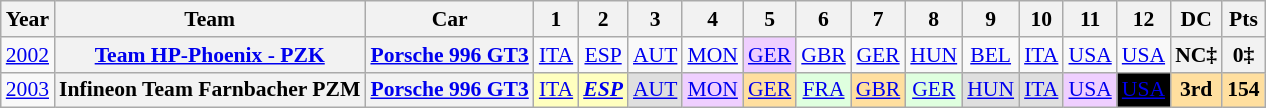<table class="wikitable" style="text-align:center; font-size:90%">
<tr>
<th>Year</th>
<th>Team</th>
<th>Car</th>
<th>1</th>
<th>2</th>
<th>3</th>
<th>4</th>
<th>5</th>
<th>6</th>
<th>7</th>
<th>8</th>
<th>9</th>
<th>10</th>
<th>11</th>
<th>12</th>
<th>DC</th>
<th>Pts</th>
</tr>
<tr>
<td><a href='#'>2002</a></td>
<th><a href='#'>Team HP-Phoenix - PZK</a></th>
<th><a href='#'>Porsche 996 GT3</a></th>
<td><a href='#'>ITA</a></td>
<td><a href='#'>ESP</a></td>
<td><a href='#'>AUT</a></td>
<td><a href='#'>MON</a></td>
<td style="background:#EFCFFF;"><a href='#'>GER</a><br></td>
<td><a href='#'>GBR</a></td>
<td><a href='#'>GER</a></td>
<td><a href='#'>HUN</a></td>
<td><a href='#'>BEL</a></td>
<td><a href='#'>ITA</a></td>
<td><a href='#'>USA</a></td>
<td><a href='#'>USA</a></td>
<th>NC‡</th>
<th>0‡</th>
</tr>
<tr>
<td><a href='#'>2003</a></td>
<th>Infineon Team Farnbacher PZM</th>
<th><a href='#'>Porsche 996 GT3</a></th>
<td style="background:#FFFFBF;"><a href='#'>ITA</a><br></td>
<td style="background:#FFFFBF;"><strong><em><a href='#'>ESP</a></em></strong><br></td>
<td style="background:#DFDFDF;"><a href='#'>AUT</a><br></td>
<td style="background:#EFCFFF;"><a href='#'>MON</a><br></td>
<td style="background:#FFDF9F;"><a href='#'>GER</a><br></td>
<td style="background:#DFFFDF;"><a href='#'>FRA</a><br></td>
<td style="background:#FFDF9F;"><a href='#'>GBR</a><br></td>
<td style="background:#DFFFDF;"><a href='#'>GER</a><br></td>
<td style="background:#DFDFDF;"><a href='#'>HUN</a><br></td>
<td style="background:#DFDFDF;"><a href='#'>ITA</a><br></td>
<td style="background:#EFCFFF;"><a href='#'>USA</a><br></td>
<td style="background:black; color:white;"><a href='#'><span>USA</span></a><br></td>
<td style="background:#FFDF9F;"><strong>3rd</strong></td>
<td style="background:#FFDF9F;"><strong>154</strong></td>
</tr>
</table>
